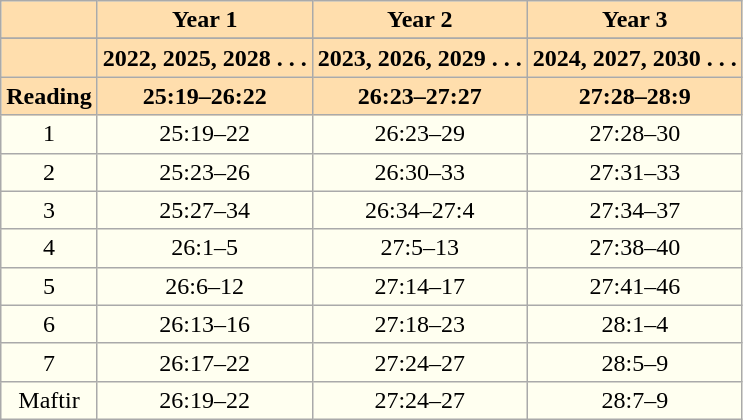<table class="wikitable" style="background:Ivory; text-align:center">
<tr>
<th style="background:Navajowhite;"></th>
<th style="background:Navajowhite;">Year 1</th>
<th style="background:Navajowhite;">Year 2</th>
<th style="background:Navajowhite;">Year 3</th>
</tr>
<tr>
</tr>
<tr>
<th style="background:Navajowhite;"></th>
<th style="background:Navajowhite;">2022, 2025, 2028 . . .</th>
<th style="background:Navajowhite;">2023, 2026, 2029 . . .</th>
<th style="background:Navajowhite;">2024, 2027, 2030 . . .</th>
</tr>
<tr>
<th style="background:Navajowhite;">Reading</th>
<th style="background:Navajowhite;">25:19–26:22</th>
<th style="background:Navajowhite;">26:23–27:27</th>
<th style="background:Navajowhite;">27:28–28:9</th>
</tr>
<tr>
<td>1</td>
<td>25:19–22</td>
<td>26:23–29</td>
<td>27:28–30</td>
</tr>
<tr>
<td>2</td>
<td>25:23–26</td>
<td>26:30–33</td>
<td>27:31–33</td>
</tr>
<tr>
<td>3</td>
<td>25:27–34</td>
<td>26:34–27:4</td>
<td>27:34–37</td>
</tr>
<tr>
<td>4</td>
<td>26:1–5</td>
<td>27:5–13</td>
<td>27:38–40</td>
</tr>
<tr>
<td>5</td>
<td>26:6–12</td>
<td>27:14–17</td>
<td>27:41–46</td>
</tr>
<tr>
<td>6</td>
<td>26:13–16</td>
<td>27:18–23</td>
<td>28:1–4</td>
</tr>
<tr>
<td>7</td>
<td>26:17–22</td>
<td>27:24–27</td>
<td>28:5–9</td>
</tr>
<tr>
<td>Maftir</td>
<td>26:19–22</td>
<td>27:24–27</td>
<td>28:7–9</td>
</tr>
</table>
